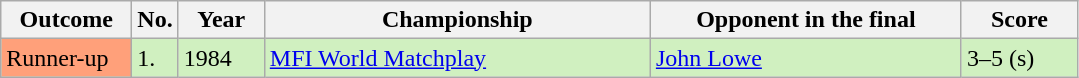<table class="sortable wikitable">
<tr>
<th style="width:80px;">Outcome</th>
<th style="width:20px;">No.</th>
<th style="width:50px;">Year</th>
<th style="width:250px;">Championship</th>
<th style="width:200px;">Opponent in the final</th>
<th style="width:70px;">Score</th>
</tr>
<tr style="background:#d0f0c0;">
<td style="background:#ffa07a;">Runner-up</td>
<td>1.</td>
<td>1984</td>
<td><a href='#'>MFI World Matchplay</a></td>
<td> <a href='#'>John Lowe</a></td>
<td>3–5 (s)</td>
</tr>
</table>
